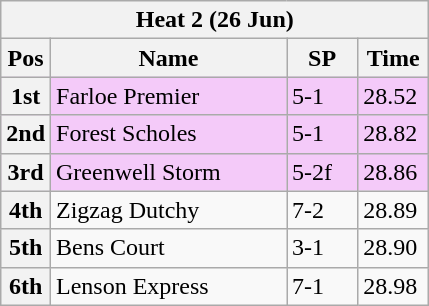<table class="wikitable">
<tr>
<th colspan="6">Heat 2 (26 Jun)</th>
</tr>
<tr>
<th width=20>Pos</th>
<th width=150>Name</th>
<th width=40>SP</th>
<th width=40>Time</th>
</tr>
<tr style="background: #f4caf9;">
<th>1st</th>
<td>Farloe Premier</td>
<td>5-1</td>
<td>28.52</td>
</tr>
<tr style="background: #f4caf9;">
<th>2nd</th>
<td>Forest Scholes</td>
<td>5-1</td>
<td>28.82</td>
</tr>
<tr style="background: #f4caf9;">
<th>3rd</th>
<td>Greenwell Storm</td>
<td>5-2f</td>
<td>28.86</td>
</tr>
<tr>
<th>4th</th>
<td>Zigzag Dutchy</td>
<td>7-2</td>
<td>28.89</td>
</tr>
<tr>
<th>5th</th>
<td>Bens Court</td>
<td>3-1</td>
<td>28.90</td>
</tr>
<tr>
<th>6th</th>
<td>Lenson Express</td>
<td>7-1</td>
<td>28.98</td>
</tr>
</table>
